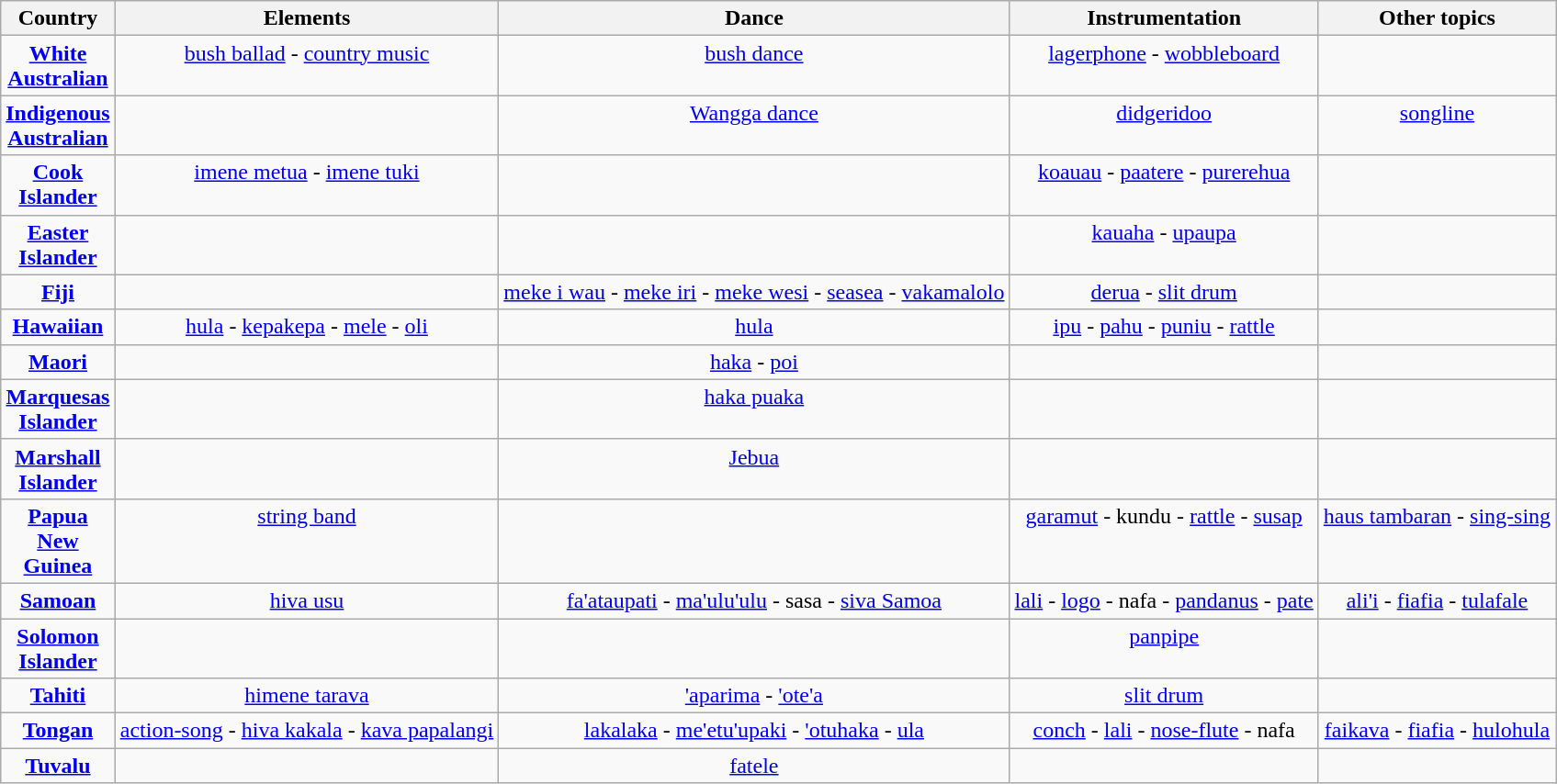<table class="wikitable" style="border-collapse: collapse; text-align:center">
<tr>
<th width=30px>Country</th>
<th>Elements</th>
<th>Dance</th>
<th>Instrumentation</th>
<th>Other topics</th>
</tr>
<tr valign="top">
<td><strong><a href='#'>White Australian</a></strong></td>
<td><a href='#'>bush ballad</a> - <a href='#'>country music</a></td>
<td><a href='#'>bush dance</a></td>
<td><a href='#'>lagerphone</a> - <a href='#'>wobbleboard</a></td>
<td></td>
</tr>
<tr valign="top">
<td><strong><a href='#'>Indigenous Australian</a></strong></td>
<td></td>
<td><a href='#'>Wangga dance</a></td>
<td><a href='#'>didgeridoo</a></td>
<td><a href='#'>songline</a></td>
</tr>
<tr valign="top">
<td><strong><a href='#'>Cook Islander</a></strong></td>
<td><a href='#'>imene metua</a> - <a href='#'>imene tuki</a></td>
<td></td>
<td><a href='#'>koauau</a> - <a href='#'>paatere</a> - <a href='#'>purerehua</a></td>
<td></td>
</tr>
<tr valign="top">
<td><strong><a href='#'>Easter Islander</a></strong></td>
<td></td>
<td></td>
<td><a href='#'>kauaha</a> - <a href='#'>upaupa</a></td>
<td></td>
</tr>
<tr valign="top">
<td><strong><a href='#'>Fiji</a></strong></td>
<td></td>
<td><a href='#'>meke i wau</a> - <a href='#'>meke iri</a> - <a href='#'>meke wesi</a> - <a href='#'>seasea</a> - <a href='#'>vakamalolo</a></td>
<td><a href='#'>derua</a> - <a href='#'>slit drum</a></td>
<td></td>
</tr>
<tr valign="top">
<td><strong><a href='#'>Hawaiian</a></strong></td>
<td><a href='#'>hula</a> - <a href='#'>kepakepa</a> - <a href='#'>mele</a> - <a href='#'>oli</a></td>
<td><a href='#'>hula</a></td>
<td><a href='#'>ipu</a> - <a href='#'>pahu</a> - <a href='#'>puniu</a> - <a href='#'>rattle</a></td>
<td></td>
</tr>
<tr valign="top">
<td><strong><a href='#'>Maori</a></strong></td>
<td></td>
<td><a href='#'>haka</a> - <a href='#'>poi</a></td>
<td></td>
<td></td>
</tr>
<tr valign="top">
<td><strong><a href='#'>Marquesas Islander</a></strong></td>
<td></td>
<td><a href='#'>haka puaka</a></td>
<td></td>
<td></td>
</tr>
<tr valign="top">
<td><strong><a href='#'>Marshall Islander</a></strong></td>
<td></td>
<td><a href='#'>Jebua</a></td>
<td></td>
<td></td>
</tr>
<tr valign="top">
<td><strong><a href='#'>Papua New Guinea</a></strong></td>
<td><a href='#'>string band</a></td>
<td></td>
<td><a href='#'>garamut</a> - kundu - <a href='#'>rattle</a> - <a href='#'>susap</a></td>
<td><a href='#'>haus tambaran</a> - <a href='#'>sing-sing</a></td>
</tr>
<tr valign="top">
<td><strong><a href='#'>Samoan</a></strong></td>
<td><a href='#'>hiva usu</a></td>
<td><a href='#'>fa'ataupati</a> - <a href='#'>ma'ulu'ulu</a> - sasa - <a href='#'>siva Samoa</a></td>
<td><a href='#'>lali</a> - <a href='#'>logo</a> - nafa - <a href='#'>pandanus</a> - <a href='#'>pate</a></td>
<td><a href='#'>ali'i</a> - <a href='#'>fiafia</a> - <a href='#'>tulafale</a></td>
</tr>
<tr valign="top">
<td><strong><a href='#'>Solomon Islander</a></strong></td>
<td></td>
<td></td>
<td><a href='#'>panpipe</a></td>
<td></td>
</tr>
<tr valign="top">
<td><strong><a href='#'>Tahiti</a></strong></td>
<td><a href='#'>himene tarava</a></td>
<td><a href='#'>'aparima</a> - <a href='#'>'ote'a</a></td>
<td><a href='#'>slit drum</a></td>
<td></td>
</tr>
<tr valign="top">
<td><strong><a href='#'>Tongan</a></strong></td>
<td><a href='#'>action-song</a> - <a href='#'>hiva kakala</a> - <a href='#'>kava papalangi</a></td>
<td><a href='#'>lakalaka</a> - <a href='#'>me'etu'upaki</a> - <a href='#'>'otuhaka</a> - <a href='#'>ula</a></td>
<td><a href='#'>conch</a> - <a href='#'>lali</a> - <a href='#'>nose-flute</a> - nafa</td>
<td><a href='#'>faikava</a> - <a href='#'>fiafia</a> - <a href='#'>hulohula</a></td>
</tr>
<tr valign="top">
<td><strong><a href='#'>Tuvalu</a></strong></td>
<td></td>
<td><a href='#'>fatele</a></td>
<td></td>
<td></td>
</tr>
</table>
